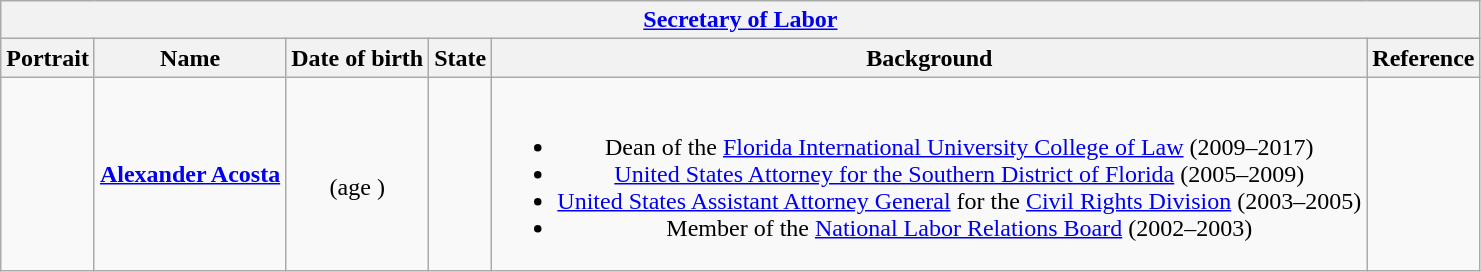<table class="wikitable collapsible" style="text-align:center;">
<tr>
<th colspan="6"><a href='#'>Secretary of Labor</a></th>
</tr>
<tr>
<th>Portrait</th>
<th>Name</th>
<th>Date of birth</th>
<th>State</th>
<th>Background</th>
<th>Reference</th>
</tr>
<tr>
<td></td>
<td><strong><a href='#'>Alexander Acosta</a></strong></td>
<td><br>(age )</td>
<td></td>
<td><br><ul><li>Dean of the <a href='#'>Florida International University College of Law</a> (2009–2017)</li><li><a href='#'>United States Attorney for the Southern District of Florida</a> (2005–2009)</li><li><a href='#'>United States Assistant Attorney General</a> for the <a href='#'>Civil Rights Division</a> (2003–2005)</li><li>Member of the <a href='#'>National Labor Relations Board</a> (2002–2003)</li></ul></td>
<td></td>
</tr>
</table>
